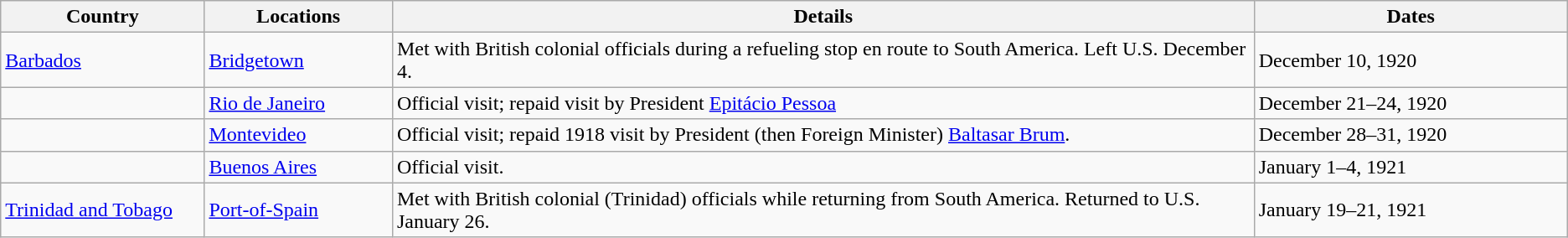<table class="wikitable sortable">
<tr>
<th style="width: 13%;">Country</th>
<th style="width: 12%;">Locations</th>
<th style="width: 55%;">Details</th>
<th style="width: 20%;">Dates</th>
</tr>
<tr>
<td><a href='#'>Barbados</a></td>
<td><a href='#'>Bridgetown</a></td>
<td>Met with British colonial officials during a refueling stop en route to South America. Left U.S. December 4.</td>
<td>December 10, 1920</td>
</tr>
<tr>
<td></td>
<td><a href='#'>Rio de Janeiro</a></td>
<td>Official visit; repaid visit by President <a href='#'>Epitácio Pessoa</a></td>
<td>December 21–24, 1920</td>
</tr>
<tr>
<td></td>
<td><a href='#'>Montevideo</a></td>
<td>Official visit; repaid 1918 visit by President (then Foreign Minister) <a href='#'>Baltasar Brum</a>.</td>
<td>December 28–31, 1920</td>
</tr>
<tr>
<td></td>
<td><a href='#'>Buenos Aires</a></td>
<td>Official visit.</td>
<td>January 1–4, 1921</td>
</tr>
<tr>
<td><a href='#'>Trinidad and Tobago</a></td>
<td><a href='#'>Port-of-Spain</a></td>
<td>Met with British colonial (Trinidad) officials while returning from South America. Returned to U.S. January 26.</td>
<td>January 19–21, 1921</td>
</tr>
</table>
